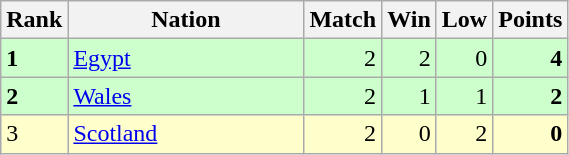<table class="wikitable">
<tr>
<th width=20>Rank</th>
<th width=150>Nation</th>
<th width=20>Match</th>
<th width=20>Win</th>
<th width=20>Low</th>
<th width=20>Points</th>
</tr>
<tr align="right" style="background:#ccffcc;">
<td align="left"><strong>1</strong></td>
<td align="left"> <a href='#'>Egypt</a></td>
<td>2</td>
<td>2</td>
<td>0</td>
<td><strong>4</strong></td>
</tr>
<tr align="right" style="background:#ccffcc;">
<td align="left"><strong>2</strong></td>
<td align="left"> <a href='#'>Wales</a></td>
<td>2</td>
<td>1</td>
<td>1</td>
<td><strong>2</strong></td>
</tr>
<tr align="right" style="background:#ffffcc;">
<td align="left">3</td>
<td align="left"> <a href='#'>Scotland</a></td>
<td>2</td>
<td>0</td>
<td>2</td>
<td><strong>0</strong></td>
</tr>
</table>
